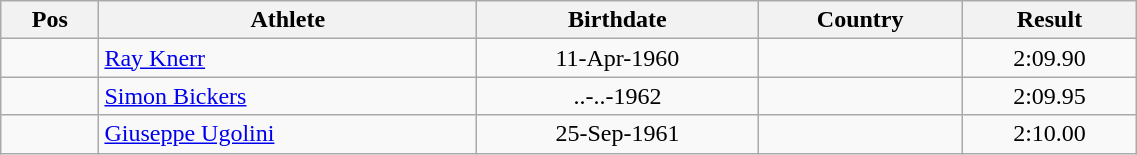<table class="wikitable"  style="text-align:center; width:60%;">
<tr>
<th>Pos</th>
<th>Athlete</th>
<th>Birthdate</th>
<th>Country</th>
<th>Result</th>
</tr>
<tr>
<td align=center></td>
<td align=left><a href='#'>Ray Knerr</a></td>
<td>11-Apr-1960</td>
<td align=left></td>
<td>2:09.90</td>
</tr>
<tr>
<td align=center></td>
<td align=left><a href='#'>Simon Bickers</a></td>
<td>..-..-1962</td>
<td align=left></td>
<td>2:09.95</td>
</tr>
<tr>
<td align=center></td>
<td align=left><a href='#'>Giuseppe Ugolini</a></td>
<td>25-Sep-1961</td>
<td align=left></td>
<td>2:10.00</td>
</tr>
</table>
